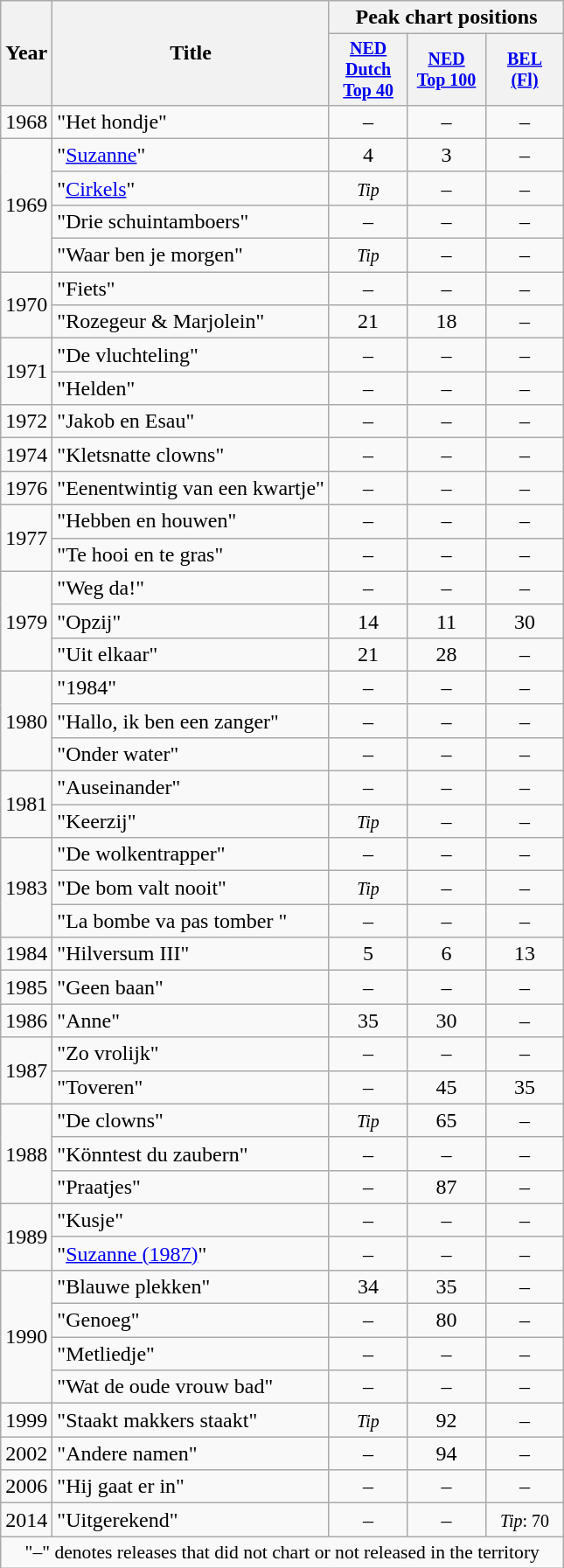<table class="wikitable" style="margin: 0.5em 1em 0.5em 0; text-align: center;">
<tr>
<th rowspan="2">Year</th>
<th rowspan="2">Title</th>
<th colspan="3">Peak chart positions</th>
</tr>
<tr style="font-size:smaller;">
<th style="width:4em;"><a href='#'>NED<br>Dutch<br>Top 40</a><br></th>
<th style="width:4em;"><a href='#'>NED<br>Top 100</a><br></th>
<th style="width:4em;"><a href='#'>BEL<br>(Fl)</a><br></th>
</tr>
<tr>
<td>1968</td>
<td align="left">"Het hondje"</td>
<td>–</td>
<td>–</td>
<td>–</td>
</tr>
<tr>
<td rowspan=4>1969</td>
<td align="left">"<a href='#'>Suzanne</a>"</td>
<td>4</td>
<td>3</td>
<td>–</td>
</tr>
<tr>
<td align="left">"<a href='#'>Cirkels</a>"</td>
<td><small><em>Tip</em></small></td>
<td>–</td>
<td>–</td>
</tr>
<tr>
<td align="left">"Drie schuintamboers"</td>
<td>–</td>
<td>–</td>
<td>–</td>
</tr>
<tr>
<td align="left">"Waar ben je morgen"</td>
<td><small><em>Tip</em></small></td>
<td>–</td>
<td>–</td>
</tr>
<tr>
<td rowspan=2>1970</td>
<td align="left">"Fiets"</td>
<td>–</td>
<td>–</td>
<td>–</td>
</tr>
<tr>
<td align="left">"Rozegeur & Marjolein"</td>
<td>21</td>
<td>18</td>
<td>–</td>
</tr>
<tr>
<td rowspan=2>1971</td>
<td align="left">"De vluchteling"</td>
<td>–</td>
<td>–</td>
<td>–</td>
</tr>
<tr>
<td align="left">"Helden"</td>
<td>–</td>
<td>–</td>
<td>–</td>
</tr>
<tr>
<td>1972</td>
<td align="left">"Jakob en Esau"</td>
<td>–</td>
<td>–</td>
<td>–</td>
</tr>
<tr>
<td>1974</td>
<td align="left">"Kletsnatte clowns"</td>
<td>–</td>
<td>–</td>
<td>–</td>
</tr>
<tr>
<td>1976</td>
<td align="left">"Eenentwintig van een kwartje"</td>
<td>–</td>
<td>–</td>
<td>–</td>
</tr>
<tr>
<td rowspan=2>1977</td>
<td align="left">"Hebben en houwen"</td>
<td>–</td>
<td>–</td>
<td>–</td>
</tr>
<tr>
<td align="left">"Te hooi en te gras"</td>
<td>–</td>
<td>–</td>
<td>–</td>
</tr>
<tr>
<td rowspan=3>1979</td>
<td align="left">"Weg da!"</td>
<td>–</td>
<td>–</td>
<td>–</td>
</tr>
<tr>
<td align="left">"Opzij"</td>
<td>14</td>
<td>11</td>
<td>30</td>
</tr>
<tr>
<td align="left">"Uit elkaar"</td>
<td>21</td>
<td>28</td>
<td>–</td>
</tr>
<tr>
<td rowspan=3>1980</td>
<td align="left">"1984"</td>
<td>–</td>
<td>–</td>
<td>–</td>
</tr>
<tr>
<td align="left">"Hallo, ik ben een zanger"</td>
<td>–</td>
<td>–</td>
<td>–</td>
</tr>
<tr>
<td align="left">"Onder water"</td>
<td>–</td>
<td>–</td>
<td>–</td>
</tr>
<tr>
<td rowspan=2>1981</td>
<td align="left">"Auseinander"</td>
<td>–</td>
<td>–</td>
<td>–</td>
</tr>
<tr>
<td align="left">"Keerzij"</td>
<td><small><em>Tip</em></small></td>
<td>–</td>
<td>–</td>
</tr>
<tr>
<td rowspan=3>1983</td>
<td align="left">"De wolkentrapper"</td>
<td>–</td>
<td>–</td>
<td>–</td>
</tr>
<tr>
<td align="left">"De bom valt nooit"</td>
<td><small><em>Tip</em></small></td>
<td>–</td>
<td>–</td>
</tr>
<tr>
<td align="left">"La bombe va pas tomber "</td>
<td>–</td>
<td>–</td>
<td>–</td>
</tr>
<tr>
<td>1984</td>
<td align="left">"Hilversum III"</td>
<td>5</td>
<td>6</td>
<td>13</td>
</tr>
<tr>
<td>1985</td>
<td align="left">"Geen baan"</td>
<td>–</td>
<td>–</td>
<td>–</td>
</tr>
<tr>
<td>1986</td>
<td align="left">"Anne"</td>
<td>35</td>
<td>30</td>
<td>–</td>
</tr>
<tr>
<td rowspan=2>1987</td>
<td align="left">"Zo vrolijk"</td>
<td>–</td>
<td>–</td>
<td>–</td>
</tr>
<tr>
<td align="left">"Toveren"</td>
<td>–</td>
<td>45</td>
<td>35</td>
</tr>
<tr>
<td rowspan=3>1988</td>
<td align="left">"De clowns"</td>
<td><small><em>Tip</em></small></td>
<td>65</td>
<td>–</td>
</tr>
<tr>
<td align="left">"Könntest du zaubern"</td>
<td>–</td>
<td>–</td>
<td>–</td>
</tr>
<tr>
<td align="left">"Praatjes"</td>
<td>–</td>
<td>87</td>
<td>–</td>
</tr>
<tr>
<td rowspan=2>1989</td>
<td align="left">"Kusje"</td>
<td>–</td>
<td>–</td>
<td>–</td>
</tr>
<tr>
<td align="left">"<a href='#'>Suzanne (1987)</a>"</td>
<td>–</td>
<td>–</td>
<td>–</td>
</tr>
<tr>
<td rowspan=4>1990</td>
<td align="left">"Blauwe plekken"</td>
<td>34</td>
<td>35</td>
<td>–</td>
</tr>
<tr>
<td align="left">"Genoeg"</td>
<td>–</td>
<td>80</td>
<td>–</td>
</tr>
<tr>
<td align="left">"Metliedje"</td>
<td>–</td>
<td>–</td>
<td>–</td>
</tr>
<tr>
<td align="left">"Wat de oude vrouw bad"</td>
<td>–</td>
<td>–</td>
<td>–</td>
</tr>
<tr>
<td>1999</td>
<td align="left">"Staakt makkers staakt"</td>
<td><small><em>Tip</em></small></td>
<td>92</td>
<td>–</td>
</tr>
<tr>
<td>2002</td>
<td align="left">"Andere namen"</td>
<td>–</td>
<td>94</td>
<td>–</td>
</tr>
<tr>
<td>2006</td>
<td align="left">"Hij gaat er in"</td>
<td>–</td>
<td>–</td>
<td>–</td>
</tr>
<tr>
<td>2014</td>
<td align="left">"Uitgerekend"</td>
<td>–</td>
<td>–</td>
<td><small><em>Tip</em>: 70</small></td>
</tr>
<tr>
<td colspan="6" style="font-size:90%;">"–" denotes releases that did not chart or not released in the territory</td>
</tr>
</table>
